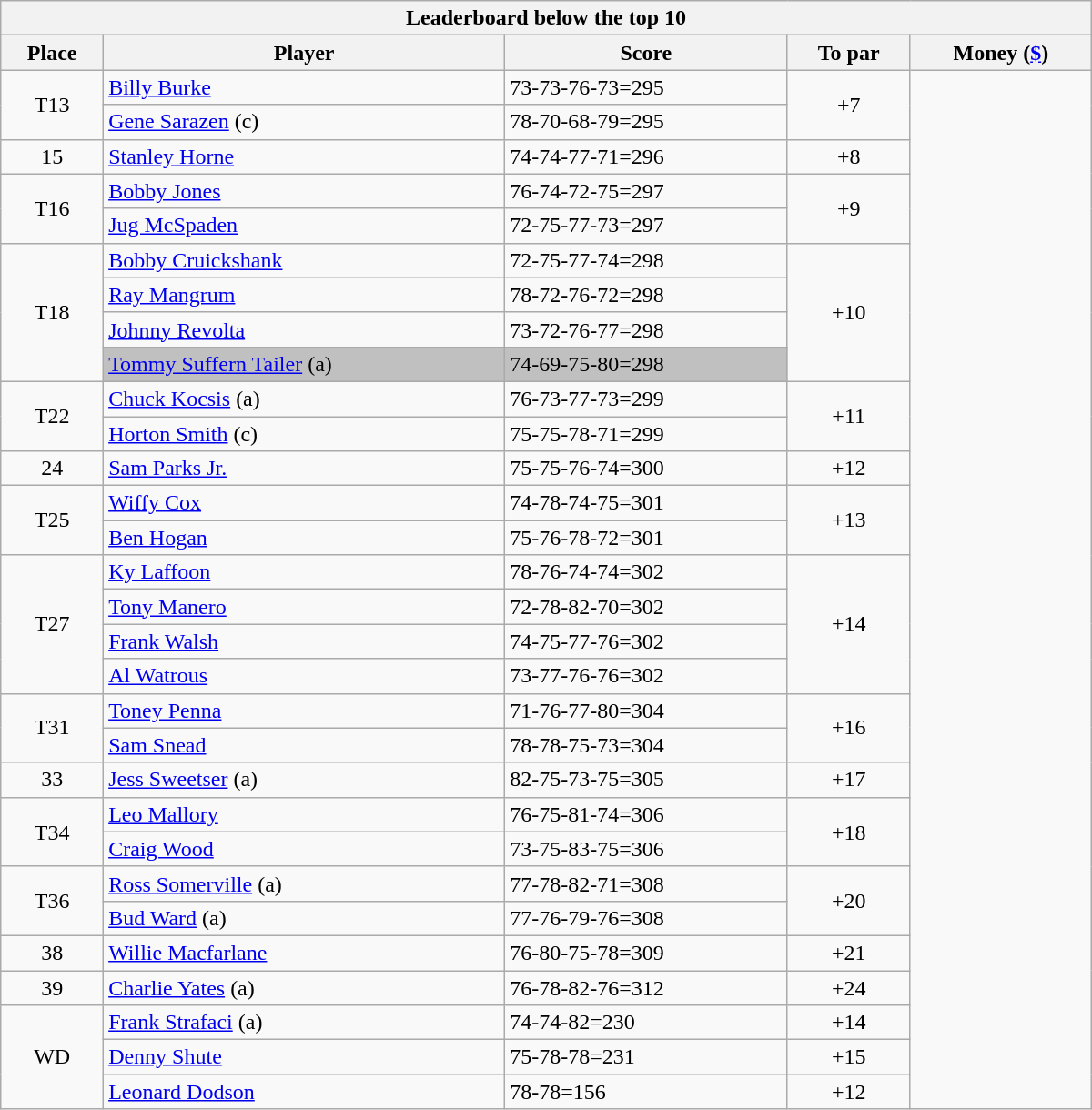<table class="collapsible collapsed wikitable" style="width:50em;margin-top:-1px;">
<tr>
<th scope="col" colspan="6">Leaderboard below the top 10</th>
</tr>
<tr>
<th>Place</th>
<th>Player</th>
<th>Score</th>
<th>To par</th>
<th>Money (<a href='#'>$</a>)</th>
</tr>
<tr>
<td rowspan=2 align=center>T13</td>
<td> <a href='#'>Billy Burke</a></td>
<td>73-73-76-73=295</td>
<td rowspan=2 align=center>+7</td>
<td rowspan=30 align=center></td>
</tr>
<tr>
<td> <a href='#'>Gene Sarazen</a> (c)</td>
<td>78-70-68-79=295</td>
</tr>
<tr>
<td align=center>15</td>
<td> <a href='#'>Stanley Horne</a></td>
<td>74-74-77-71=296</td>
<td align=center>+8</td>
</tr>
<tr>
<td rowspan=2 align=center>T16</td>
<td> <a href='#'>Bobby Jones</a></td>
<td>76-74-72-75=297</td>
<td rowspan=2 align=center>+9</td>
</tr>
<tr>
<td> <a href='#'>Jug McSpaden</a></td>
<td>72-75-77-73=297</td>
</tr>
<tr>
<td rowspan=4 align=center>T18</td>
<td> <a href='#'>Bobby Cruickshank</a></td>
<td>72-75-77-74=298</td>
<td rowspan=4 align=center>+10</td>
</tr>
<tr>
<td> <a href='#'>Ray Mangrum</a></td>
<td>78-72-76-72=298</td>
</tr>
<tr>
<td> <a href='#'>Johnny Revolta</a></td>
<td>73-72-76-77=298</td>
</tr>
<tr>
<td style="background:silver"> <a href='#'>Tommy Suffern Tailer</a> (a)</td>
<td style="background:silver">74-69-75-80=298</td>
</tr>
<tr>
<td rowspan=2 align=center>T22</td>
<td> <a href='#'>Chuck Kocsis</a> (a)</td>
<td>76-73-77-73=299</td>
<td rowspan=2 align=center>+11</td>
</tr>
<tr>
<td> <a href='#'>Horton Smith</a> (c)</td>
<td>75-75-78-71=299</td>
</tr>
<tr>
<td align=center>24</td>
<td> <a href='#'>Sam Parks Jr.</a></td>
<td>75-75-76-74=300</td>
<td align=center>+12</td>
</tr>
<tr>
<td rowspan=2 align=center>T25</td>
<td> <a href='#'>Wiffy Cox</a></td>
<td>74-78-74-75=301</td>
<td rowspan=2 align=center>+13</td>
</tr>
<tr>
<td> <a href='#'>Ben Hogan</a></td>
<td>75-76-78-72=301</td>
</tr>
<tr>
<td rowspan=4 align=center>T27</td>
<td> <a href='#'>Ky Laffoon</a></td>
<td>78-76-74-74=302</td>
<td rowspan=4 align=center>+14</td>
</tr>
<tr>
<td> <a href='#'>Tony Manero</a></td>
<td>72-78-82-70=302</td>
</tr>
<tr>
<td> <a href='#'>Frank Walsh</a></td>
<td>74-75-77-76=302</td>
</tr>
<tr>
<td> <a href='#'>Al Watrous</a></td>
<td>73-77-76-76=302</td>
</tr>
<tr>
<td rowspan=2 align=center>T31</td>
<td> <a href='#'>Toney Penna</a></td>
<td>71-76-77-80=304</td>
<td rowspan=2 align=center>+16</td>
</tr>
<tr>
<td> <a href='#'>Sam Snead</a></td>
<td>78-78-75-73=304</td>
</tr>
<tr>
<td align=center>33</td>
<td> <a href='#'>Jess Sweetser</a> (a)</td>
<td>82-75-73-75=305</td>
<td align=center>+17</td>
</tr>
<tr>
<td rowspan=2 align=center>T34</td>
<td> <a href='#'>Leo Mallory</a></td>
<td>76-75-81-74=306</td>
<td rowspan=2 align=center>+18</td>
</tr>
<tr>
<td> <a href='#'>Craig Wood</a></td>
<td>73-75-83-75=306</td>
</tr>
<tr>
<td rowspan=2 align=center>T36</td>
<td> <a href='#'>Ross Somerville</a> (a)</td>
<td>77-78-82-71=308</td>
<td rowspan=2 align=center>+20</td>
</tr>
<tr>
<td> <a href='#'>Bud Ward</a> (a)</td>
<td>77-76-79-76=308</td>
</tr>
<tr>
<td align=center>38</td>
<td> <a href='#'>Willie Macfarlane</a></td>
<td>76-80-75-78=309</td>
<td align=center>+21</td>
</tr>
<tr>
<td align=center>39</td>
<td> <a href='#'>Charlie Yates</a> (a)</td>
<td>76-78-82-76=312</td>
<td align=center>+24</td>
</tr>
<tr>
<td rowspan=3 align=center>WD</td>
<td> <a href='#'>Frank Strafaci</a> (a)</td>
<td>74-74-82=230</td>
<td align=center>+14</td>
</tr>
<tr>
<td> <a href='#'>Denny Shute</a></td>
<td>75-78-78=231</td>
<td align=center>+15</td>
</tr>
<tr>
<td> <a href='#'>Leonard Dodson</a></td>
<td>78-78=156</td>
<td align=center>+12</td>
</tr>
</table>
